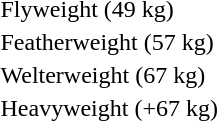<table>
<tr valign="top">
<td rowspan="2">Flyweight (49 kg)<br></td>
<td rowspan="2"></td>
<td rowspan="2"></td>
<td></td>
</tr>
<tr>
<td></td>
</tr>
<tr valign="top">
<td rowspan="2">Featherweight (57 kg)<br></td>
<td rowspan="2"></td>
<td rowspan="2"></td>
<td></td>
</tr>
<tr>
<td></td>
</tr>
<tr valign="top">
<td rowspan="2">Welterweight (67 kg)<br></td>
<td rowspan="2"></td>
<td rowspan="2"></td>
<td></td>
</tr>
<tr>
<td></td>
</tr>
<tr valign="top">
<td rowspan="2">Heavyweight (+67 kg)<br></td>
<td rowspan="2"></td>
<td rowspan="2"></td>
<td></td>
</tr>
<tr>
<td></td>
</tr>
</table>
